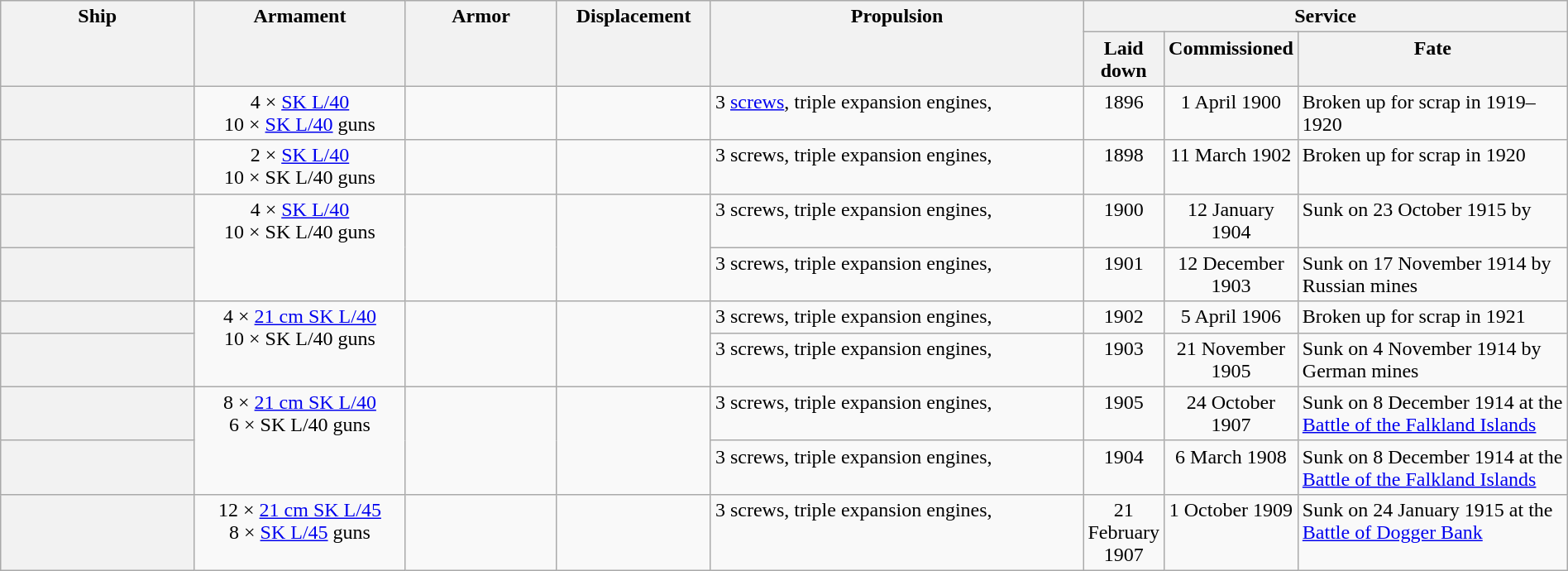<table class="wikitable plainrowheaders" style="text-align: center; width: 100%;">
<tr valign="top">
<th scope="col" width="13%" rowspan="2">Ship</th>
<th scope="col" width="14%" rowspan="2">Armament</th>
<th scope="col" width="10%" rowspan="2">Armor</th>
<th scope="col" width="10%" rowspan="2">Displacement</th>
<th scope="col" width="25%" rowspan="2">Propulsion</th>
<th scope="col" width="28%" colspan="3">Service</th>
</tr>
<tr valign="top">
<th scope="col" width="5%">Laid down</th>
<th scope="col" width="5%">Commissioned</th>
<th scope="col" width="20%">Fate</th>
</tr>
<tr valign="top">
<th scope="row"></th>
<td>4 × <a href='#'> SK L/40</a> <br> 10 × <a href='#'> SK L/40</a> guns</td>
<td></td>
<td></td>
<td style="text-align: left;">3 <a href='#'>screws</a>, triple expansion engines, </td>
<td>1896</td>
<td>1 April 1900</td>
<td style="text-align: left;">Broken up for scrap in 1919–1920</td>
</tr>
<tr valign="top">
<th scope="row"></th>
<td>2 × <a href='#'> SK L/40</a> <br> 10 ×  SK L/40 guns</td>
<td></td>
<td></td>
<td style="text-align: left;">3 screws, triple expansion engines, </td>
<td>1898</td>
<td>11 March 1902</td>
<td style="text-align: left;">Broken up for scrap in 1920</td>
</tr>
<tr valign="top">
<th scope="row"></th>
<td rowspan="2">4 × <a href='#'> SK L/40</a> <br> 10 ×  SK L/40 guns</td>
<td rowspan="2"></td>
<td rowspan="2"></td>
<td style="text-align: left;">3 screws, triple expansion engines, </td>
<td>1900</td>
<td>12 January 1904</td>
<td style="text-align: left;">Sunk on 23 October 1915 by </td>
</tr>
<tr valign="top">
<th scope="row"></th>
<td style="text-align: left;">3 screws, triple expansion engines, </td>
<td>1901</td>
<td>12 December 1903</td>
<td style="text-align: left;">Sunk on 17 November 1914 by Russian mines</td>
</tr>
<tr valign="top">
<th scope="row"></th>
<td rowspan="2">4 × <a href='#'>21 cm SK L/40</a> <br> 10 ×  SK L/40 guns</td>
<td rowspan="2"></td>
<td rowspan="2"></td>
<td style="text-align: left;">3 screws, triple expansion engines, </td>
<td>1902</td>
<td>5 April 1906</td>
<td style="text-align: left;">Broken up for scrap in 1921</td>
</tr>
<tr valign="top">
<th scope="row"></th>
<td style="text-align: left;">3 screws, triple expansion engines, </td>
<td>1903</td>
<td>21 November 1905</td>
<td style="text-align: left;">Sunk on 4 November 1914 by German mines</td>
</tr>
<tr valign="top">
<th scope="row"></th>
<td rowspan="2">8 × <a href='#'>21 cm SK L/40</a> <br> 6 ×  SK L/40 guns</td>
<td rowspan="2"></td>
<td rowspan="2"></td>
<td style="text-align: left;">3 screws, triple expansion engines, </td>
<td>1905</td>
<td>24 October 1907</td>
<td style="text-align: left;">Sunk on 8 December 1914 at the <a href='#'>Battle of the Falkland Islands</a></td>
</tr>
<tr valign="top">
<th scope="row"></th>
<td style="text-align: left;">3 screws, triple expansion engines, </td>
<td>1904</td>
<td>6 March 1908</td>
<td style="text-align: left;">Sunk on 8 December 1914 at the <a href='#'>Battle of the Falkland Islands</a></td>
</tr>
<tr valign="top">
<th scope="row"></th>
<td>12 × <a href='#'>21 cm SK L/45</a> <br> 8 × <a href='#'> SK L/45</a> guns</td>
<td></td>
<td></td>
<td style="text-align: left;">3 screws, triple expansion engines, </td>
<td>21 February 1907</td>
<td>1 October 1909</td>
<td style="text-align: left;">Sunk on 24 January 1915 at the <a href='#'>Battle of Dogger Bank</a></td>
</tr>
</table>
